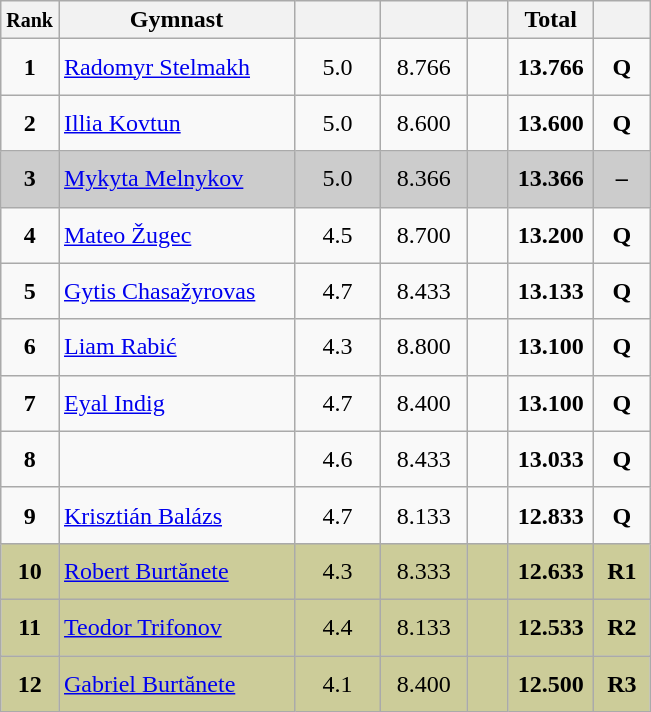<table style="text-align:center;" class="wikitable sortable">
<tr>
<th scope="col" style="width:15px;"><small>Rank</small></th>
<th scope="col" style="width:150px;">Gymnast</th>
<th scope="col" style="width:50px;"><small></small></th>
<th scope="col" style="width:50px;"><small></small></th>
<th scope="col" style="width:20px;"><small></small></th>
<th scope="col" style="width:50px;">Total</th>
<th scope="col" style="width:30px;"><small></small></th>
</tr>
<tr>
<td scope="row" style="text-align:center"><strong>1</strong></td>
<td style="height:30px; text-align:left;"> <a href='#'>Radomyr Stelmakh</a></td>
<td>5.0</td>
<td>8.766</td>
<td></td>
<td><strong>13.766</strong></td>
<td><strong>Q</strong></td>
</tr>
<tr>
<td scope="row" style="text-align:center"><strong>2</strong></td>
<td style="height:30px; text-align:left;"> <a href='#'>Illia Kovtun</a></td>
<td>5.0</td>
<td>8.600</td>
<td></td>
<td><strong>13.600</strong></td>
<td><strong>Q</strong></td>
</tr>
<tr style="background:#cccccc;">
<td scope="row" style="text-align:center"><strong>3</strong></td>
<td style="height:30px; text-align:left;"> <a href='#'>Mykyta Melnykov</a></td>
<td>5.0</td>
<td>8.366</td>
<td></td>
<td><strong>13.366</strong></td>
<td><strong>–</strong></td>
</tr>
<tr>
<td scope="row" style="text-align:center"><strong>4</strong></td>
<td style="height:30px; text-align:left;"> <a href='#'>Mateo Žugec</a></td>
<td>4.5</td>
<td>8.700</td>
<td></td>
<td><strong>13.200</strong></td>
<td><strong>Q</strong></td>
</tr>
<tr>
<td scope="row" style="text-align:center"><strong>5</strong></td>
<td style="height:30px; text-align:left;"> <a href='#'>Gytis Chasažyrovas</a></td>
<td>4.7</td>
<td>8.433</td>
<td></td>
<td><strong>13.133</strong></td>
<td><strong>Q</strong></td>
</tr>
<tr>
<td scope="row" style="text-align:center"><strong>6</strong></td>
<td style="height:30px; text-align:left;"> <a href='#'>Liam Rabić</a></td>
<td>4.3</td>
<td>8.800</td>
<td></td>
<td><strong>13.100</strong></td>
<td><strong>Q</strong></td>
</tr>
<tr>
<td scope="row" style="text-align:center"><strong>7</strong></td>
<td style="height:30px; text-align:left;"> <a href='#'>Eyal Indig</a></td>
<td>4.7</td>
<td>8.400</td>
<td></td>
<td><strong>13.100</strong></td>
<td><strong>Q</strong></td>
</tr>
<tr>
<td scope="row" style="text-align:center"><strong>8</strong></td>
<td style="height:30px; text-align:left;"></td>
<td>4.6</td>
<td>8.433</td>
<td></td>
<td><strong>13.033</strong></td>
<td><strong>Q</strong></td>
</tr>
<tr>
<td scope="row" style="text-align:center"><strong>9</strong></td>
<td style="height:30px; text-align:left;"> <a href='#'>Krisztián Balázs</a></td>
<td>4.7</td>
<td>8.133</td>
<td></td>
<td><strong>12.833</strong></td>
<td><strong>Q</strong></td>
</tr>
<tr style="background:#cccc99;">
<td scope="row" style="text-align:center"><strong>10</strong></td>
<td style="height:30px; text-align:left;"> <a href='#'>Robert Burtănete</a></td>
<td>4.3</td>
<td>8.333</td>
<td></td>
<td><strong>12.633</strong></td>
<td><strong>R1</strong></td>
</tr>
<tr style="background:#cccc99;">
<td scope="row" style="text-align:center"><strong>11</strong></td>
<td style="height:30px; text-align:left;"> <a href='#'>Teodor Trifonov</a></td>
<td>4.4</td>
<td>8.133</td>
<td></td>
<td><strong>12.533</strong></td>
<td><strong>R2</strong></td>
</tr>
<tr style="background:#cccc99;">
<td scope="row" style="text-align:center"><strong>12</strong></td>
<td style="height:30px; text-align:left;"> <a href='#'>Gabriel Burtănete</a></td>
<td>4.1</td>
<td>8.400</td>
<td></td>
<td><strong>12.500</strong></td>
<td><strong>R3</strong></td>
</tr>
</table>
